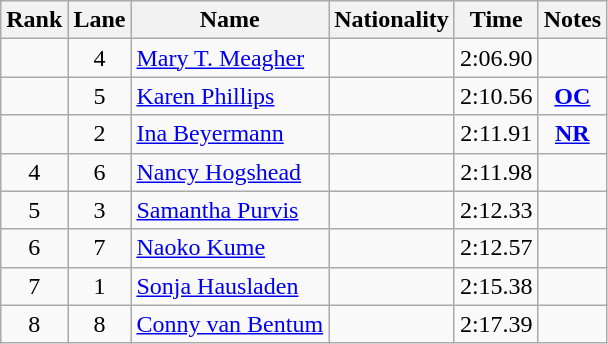<table class="wikitable sortable" style="text-align:center">
<tr>
<th>Rank</th>
<th>Lane</th>
<th>Name</th>
<th>Nationality</th>
<th>Time</th>
<th>Notes</th>
</tr>
<tr>
<td></td>
<td>4</td>
<td align=left><a href='#'>Mary T. Meagher</a></td>
<td align=left></td>
<td>2:06.90</td>
<td></td>
</tr>
<tr>
<td></td>
<td>5</td>
<td align=left><a href='#'>Karen Phillips</a></td>
<td align=left></td>
<td>2:10.56</td>
<td><strong><a href='#'>OC</a></strong></td>
</tr>
<tr>
<td></td>
<td>2</td>
<td align=left><a href='#'>Ina Beyermann</a></td>
<td align=left></td>
<td>2:11.91</td>
<td><strong><a href='#'>NR</a></strong></td>
</tr>
<tr>
<td>4</td>
<td>6</td>
<td align=left><a href='#'>Nancy Hogshead</a></td>
<td align=left></td>
<td>2:11.98</td>
<td></td>
</tr>
<tr>
<td>5</td>
<td>3</td>
<td align=left><a href='#'>Samantha Purvis</a></td>
<td align=left></td>
<td>2:12.33</td>
<td></td>
</tr>
<tr>
<td>6</td>
<td>7</td>
<td align=left><a href='#'>Naoko Kume</a></td>
<td align=left></td>
<td>2:12.57</td>
<td></td>
</tr>
<tr>
<td>7</td>
<td>1</td>
<td align=left><a href='#'>Sonja Hausladen</a></td>
<td align=left></td>
<td>2:15.38</td>
<td></td>
</tr>
<tr>
<td>8</td>
<td>8</td>
<td align=left><a href='#'>Conny van Bentum</a></td>
<td align=left></td>
<td>2:17.39</td>
<td></td>
</tr>
</table>
